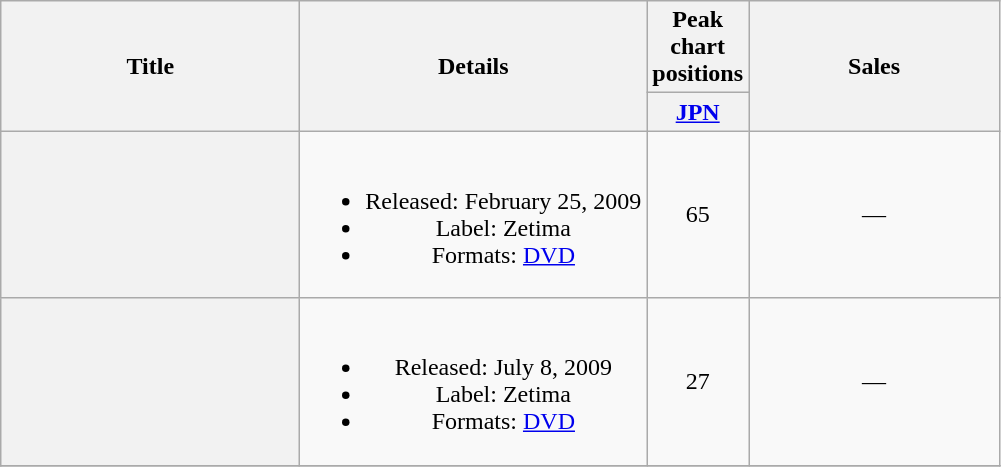<table class="wikitable plainrowheaders" style="text-align:center;">
<tr>
<th rowspan="2" style="width:12em;">Title</th>
<th rowspan="2">Details</th>
<th colspan="1">Peak chart positions</th>
<th rowspan="2" style="width:10em;">Sales</th>
</tr>
<tr>
<th width="30"><a href='#'>JPN</a></th>
</tr>
<tr>
<th scope="row"></th>
<td><br><ul><li>Released: February 25, 2009</li><li>Label: Zetima</li><li>Formats: <a href='#'>DVD</a></li></ul></td>
<td>65</td>
<td>—</td>
</tr>
<tr>
<th scope="row"></th>
<td><br><ul><li>Released: July 8, 2009</li><li>Label: Zetima</li><li>Formats: <a href='#'>DVD</a></li></ul></td>
<td>27</td>
<td>—</td>
</tr>
<tr>
</tr>
</table>
